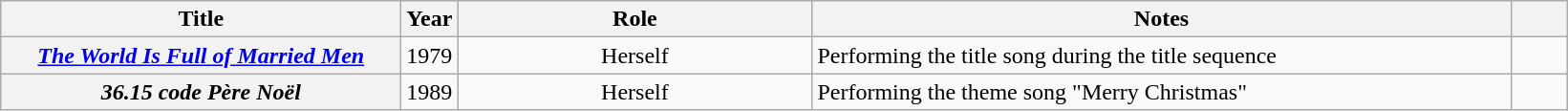<table class="wikitable plainrowheaders sortable" style="text-align: center;">
<tr>
<th scope="col" style="width: 17em;">Title</th>
<th scope="col" style="width: 2em;">Year</th>
<th scope="col" style="width: 15em;">Role</th>
<th scope="col" style="width: 30em;" class="unsortable">Notes</th>
<th scope="col" style="width: 2em;" class="unsortable"></th>
</tr>
<tr>
<th scope="row"><em><a href='#'>The World Is Full of Married Men</a></em></th>
<td>1979</td>
<td>Herself</td>
<td style="text-align:left;">Performing the title song during the title sequence</td>
<td></td>
</tr>
<tr>
<th scope="row"><em>36.15 code Père Noël </em></th>
<td>1989</td>
<td>Herself</td>
<td style="text-align:left;">Performing the theme song "Merry Christmas"</td>
<td></td>
</tr>
</table>
